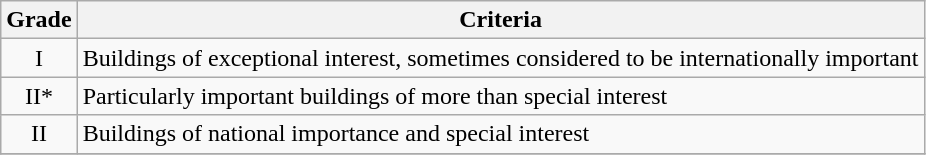<table class="wikitable" border="1">
<tr>
<th>Grade</th>
<th>Criteria</th>
</tr>
<tr>
<td align="center" >I</td>
<td>Buildings of exceptional interest, sometimes considered to be internationally important</td>
</tr>
<tr>
<td align="center" >II*</td>
<td>Particularly important buildings of more than special interest</td>
</tr>
<tr>
<td align="center" >II</td>
<td>Buildings of national importance and special interest</td>
</tr>
<tr>
</tr>
</table>
